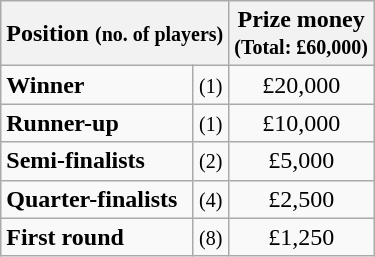<table class="wikitable">
<tr>
<th colspan=2>Position <small>(no. of players)</small></th>
<th>Prize money<br><small>(Total: £60,000)</small></th>
</tr>
<tr>
<td><strong>Winner</strong></td>
<td align=center><small>(1)</small></td>
<td align=center>£20,000</td>
</tr>
<tr>
<td><strong>Runner-up</strong></td>
<td align=center><small>(1)</small></td>
<td align=center>£10,000</td>
</tr>
<tr>
<td><strong>Semi-finalists</strong></td>
<td align=center><small>(2)</small></td>
<td align=center>£5,000</td>
</tr>
<tr>
<td><strong>Quarter-finalists</strong></td>
<td align=center><small>(4)</small></td>
<td align=center>£2,500</td>
</tr>
<tr>
<td><strong>First round</strong></td>
<td align=center><small>(8)</small></td>
<td align=center>£1,250</td>
</tr>
</table>
